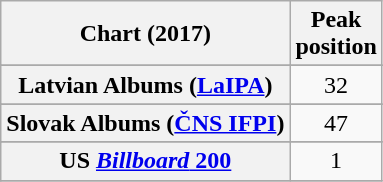<table class="wikitable sortable plainrowheaders" style="text-align:center">
<tr>
<th scope="col">Chart (2017)</th>
<th scope="col">Peak<br> position</th>
</tr>
<tr>
</tr>
<tr>
</tr>
<tr>
</tr>
<tr>
</tr>
<tr>
</tr>
<tr>
</tr>
<tr>
</tr>
<tr>
</tr>
<tr>
</tr>
<tr>
</tr>
<tr>
</tr>
<tr>
<th scope="row">Latvian Albums (<a href='#'>LaIPA</a>)</th>
<td>32</td>
</tr>
<tr>
</tr>
<tr>
</tr>
<tr>
<th scope="row">Slovak Albums (<a href='#'>ČNS IFPI</a>)</th>
<td>47</td>
</tr>
<tr>
</tr>
<tr>
</tr>
<tr>
</tr>
<tr>
</tr>
<tr>
<th scope="row">US <a href='#'><em>Billboard</em> 200</a></th>
<td>1</td>
</tr>
<tr>
</tr>
</table>
